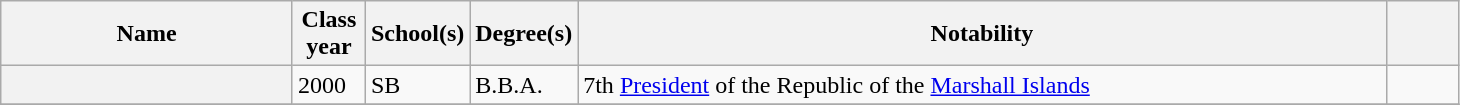<table class="wikitable sortable plainrowheaders" style="width:77%">
<tr>
<th style="width:20%;">Name</th>
<th style="width:5%;">Class year</th>
<th style="width:5%;">School(s)</th>
<th style="width:5%;">Degree(s)</th>
<th style="width:*;" class="unsortable">Notability</th>
<th style="width:5%;" class="unsortable"></th>
</tr>
<tr>
<th scope="row"></th>
<td>2000</td>
<td>SB</td>
<td>B.B.A.</td>
<td>7th <a href='#'>President</a> of the Republic of the <a href='#'>Marshall Islands</a></td>
<td align=center></td>
</tr>
<tr>
</tr>
</table>
